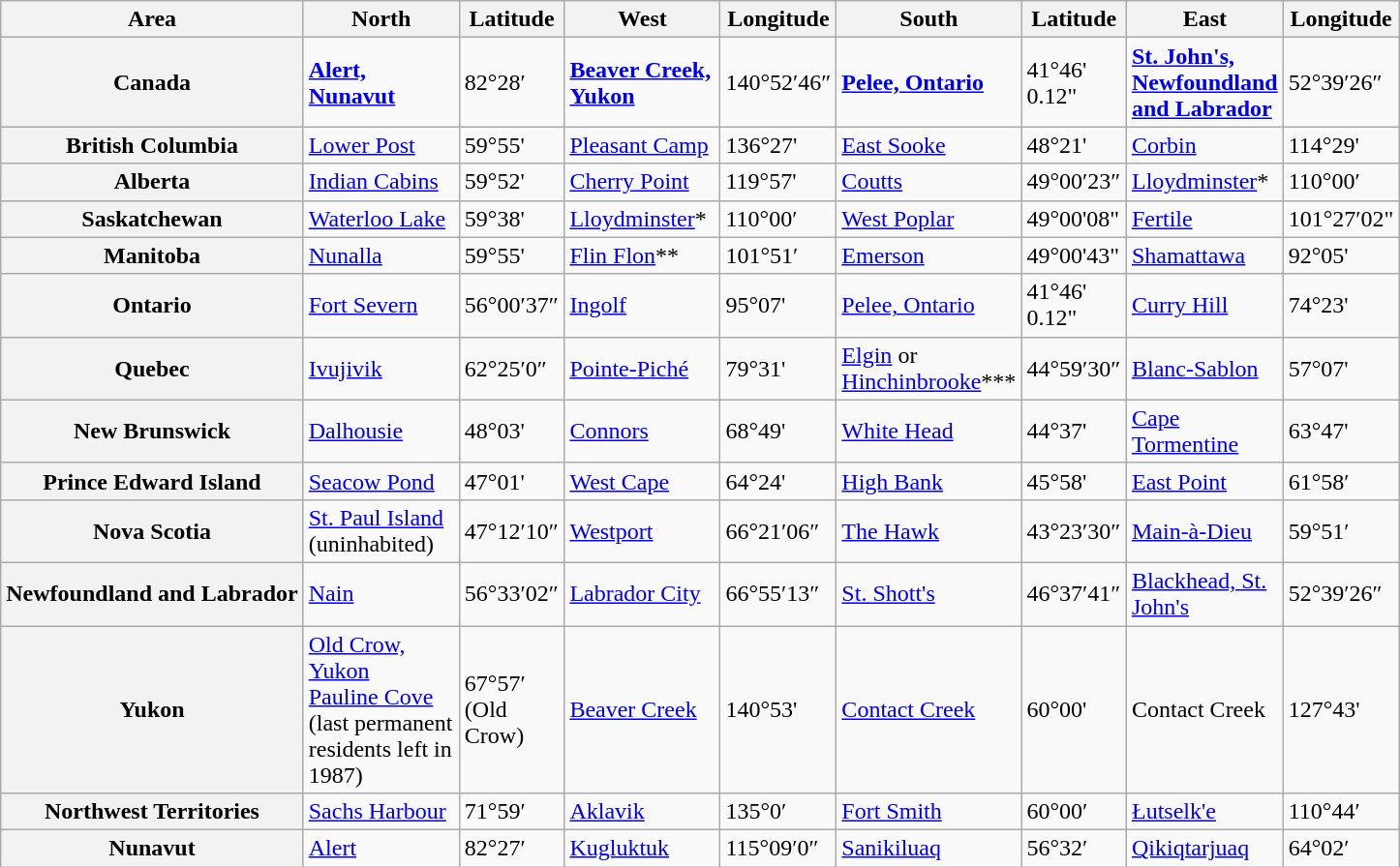<table class="wikitable sortable" align=center>
<tr>
<th>Area</th>
<th colspan=1>North</th>
<th colspan=1>Latitude</th>
<th colspan=1>West</th>
<th colspan=1>Longitude</th>
<th colspan=1>South</th>
<th colspan=1>Latitude</th>
<th colspan=1>East</th>
<th colspan=1>Longitude</th>
</tr>
<tr>
<th>Canada</th>
<td width=100><strong><a href='#'>Alert, Nunavut</a></strong></td>
<td width=65>82°28′</td>
<td width=100><strong><a href='#'>Beaver Creek, Yukon</a></strong></td>
<td width=65>140°52′46″</td>
<td width=100><strong><a href='#'>Pelee, Ontario</a></strong></td>
<td width=65>41°46' 0.12"</td>
<td width=100><strong><a href='#'>St. John's, Newfoundland and Labrador</a></strong></td>
<td width=65>52°39′26″</td>
</tr>
<tr>
<th>British Columbia</th>
<td><a href='#'>Lower Post</a></td>
<td>59°55'</td>
<td><a href='#'>Pleasant Camp</a></td>
<td>136°27'</td>
<td><a href='#'>East Sooke</a></td>
<td>48°21'</td>
<td><a href='#'>Corbin</a></td>
<td>114°29'</td>
</tr>
<tr>
<th>Alberta</th>
<td><a href='#'>Indian Cabins</a></td>
<td>59°52'</td>
<td><a href='#'>Cherry Point</a></td>
<td>119°57'</td>
<td><a href='#'>Coutts</a></td>
<td>49°00′23″</td>
<td><a href='#'>Lloydminster</a>*</td>
<td>110°00′</td>
</tr>
<tr>
<th>Saskatchewan</th>
<td><a href='#'>Waterloo Lake</a></td>
<td>59°38'</td>
<td><a href='#'>Lloydminster</a>*</td>
<td>110°00′</td>
<td><a href='#'>West Poplar</a></td>
<td>49°00'08"</td>
<td><a href='#'>Fertile</a></td>
<td>101°27′02"</td>
</tr>
<tr>
<th>Manitoba</th>
<td><a href='#'>Nunalla</a></td>
<td>59°55'</td>
<td><a href='#'>Flin Flon</a>**</td>
<td>101°51′</td>
<td><a href='#'>Emerson</a></td>
<td>49°00'43"</td>
<td><a href='#'>Shamattawa</a></td>
<td>92°05'</td>
</tr>
<tr>
<th>Ontario</th>
<td><a href='#'>Fort Severn</a></td>
<td>56°00′37″</td>
<td><a href='#'>Ingolf</a></td>
<td>95°07'</td>
<td><a href='#'>Pelee, Ontario</a></td>
<td>41°46' 0.12"</td>
<td><a href='#'>Curry Hill</a></td>
<td>74°23'</td>
</tr>
<tr>
<th>Quebec</th>
<td><a href='#'>Ivujivik</a></td>
<td>62°25′0″</td>
<td><a href='#'>Pointe-Piché</a></td>
<td>79°31'</td>
<td><a href='#'>Elgin</a> or <a href='#'>Hinchinbrooke</a>***</td>
<td>44°59′30″</td>
<td><a href='#'>Blanc-Sablon</a></td>
<td>57°07'</td>
</tr>
<tr>
<th>New Brunswick</th>
<td><a href='#'>Dalhousie</a></td>
<td>48°03'</td>
<td><a href='#'>Connors</a></td>
<td>68°49'</td>
<td><a href='#'>White Head</a></td>
<td>44°37'</td>
<td><a href='#'>Cape Tormentine</a></td>
<td>63°47'</td>
</tr>
<tr>
<th>Prince Edward Island</th>
<td><a href='#'>Seacow Pond</a></td>
<td>47°01'</td>
<td><a href='#'>West Cape</a></td>
<td>64°24'</td>
<td><a href='#'>High Bank</a></td>
<td>45°58'</td>
<td><a href='#'>East Point</a></td>
<td>61°58′</td>
</tr>
<tr>
<th>Nova Scotia</th>
<td><a href='#'>St. Paul Island</a> (uninhabited)</td>
<td>47°12′10″</td>
<td><a href='#'>Westport</a></td>
<td>66°21′06″</td>
<td><a href='#'>The Hawk</a></td>
<td>43°23′30″</td>
<td><a href='#'>Main-à-Dieu</a></td>
<td>59°51′</td>
</tr>
<tr>
<th>Newfoundland and Labrador</th>
<td><a href='#'>Nain</a></td>
<td>56°33′02″</td>
<td><a href='#'>Labrador City</a></td>
<td>66°55′13″</td>
<td><a href='#'>St. Shott's</a></td>
<td>46°37′41″</td>
<td><a href='#'>Blackhead, St. John's</a></td>
<td>52°39′26″</td>
</tr>
<tr>
<th>Yukon</th>
<td><a href='#'>Old Crow, Yukon</a><br><a href='#'>Pauline Cove</a> (last permanent residents left in 1987)</td>
<td>67°57′ (Old Crow)</td>
<td><a href='#'>Beaver Creek</a></td>
<td>140°53'</td>
<td><a href='#'>Contact Creek</a></td>
<td>60°00'</td>
<td>Contact Creek</td>
<td>127°43'</td>
</tr>
<tr>
<th>Northwest Territories</th>
<td><a href='#'>Sachs Harbour</a></td>
<td>71°59′</td>
<td><a href='#'>Aklavik</a></td>
<td>135°0′</td>
<td><a href='#'>Fort Smith</a></td>
<td>60°00′</td>
<td><a href='#'>Łutselk'e</a></td>
<td>110°44′</td>
</tr>
<tr>
<th>Nunavut</th>
<td><a href='#'>Alert</a></td>
<td>82°27′</td>
<td><a href='#'>Kugluktuk</a></td>
<td>115°09′0″</td>
<td><a href='#'>Sanikiluaq</a></td>
<td>56°32′</td>
<td><a href='#'>Qikiqtarjuaq</a></td>
<td>64°02′</td>
</tr>
</table>
